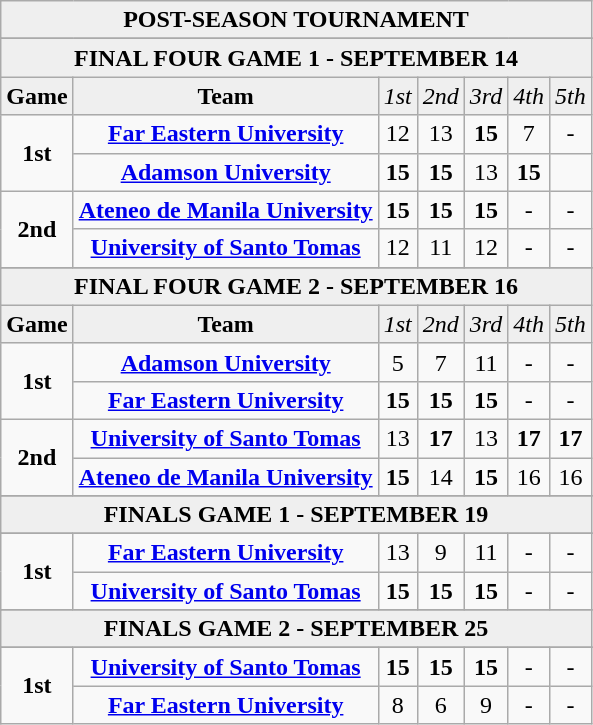<table class="wikitable" style="text-align: center">
<tr bgcolor="#efefef">
<td colspan=18><strong>POST-SEASON TOURNAMENT</strong></td>
</tr>
<tr bgcolor="#efefef">
</tr>
<tr>
</tr>
<tr bgcolor="#efefef">
<td colspan=7><strong>FINAL FOUR GAME 1 - SEPTEMBER 14</strong></td>
</tr>
<tr bgcolor="#efefef">
<td><strong>Game</strong></td>
<td><strong>Team</strong></td>
<td><em>1st</em></td>
<td><em>2nd</em></td>
<td><em>3rd</em></td>
<td><em>4th</em></td>
<td><em>5th</em></td>
</tr>
<tr>
<td rowspan=2><strong>1st</strong></td>
<td><strong> <a href='#'>Far Eastern University</a></strong></td>
<td>12</td>
<td>13</td>
<td><strong>15</strong></td>
<td>7</td>
<td>-</td>
</tr>
<tr>
<td><strong> <a href='#'>Adamson University</a></strong></td>
<td><strong>15</strong></td>
<td><strong>15</strong></td>
<td>13</td>
<td><strong>15</strong></td>
</tr>
<tr>
<td rowspan=2><strong>2nd</strong></td>
<td><strong> <a href='#'>Ateneo de Manila University</a></strong></td>
<td><strong>15</strong></td>
<td><strong>15</strong></td>
<td><strong>15</strong></td>
<td>-</td>
<td>-</td>
</tr>
<tr>
<td><strong> <a href='#'>University of Santo Tomas</a></strong></td>
<td>12</td>
<td>11</td>
<td>12</td>
<td>-</td>
<td>-</td>
</tr>
<tr>
</tr>
<tr bgcolor="#efefef">
<td colspan=7><strong>FINAL FOUR GAME 2 - SEPTEMBER 16</strong></td>
</tr>
<tr bgcolor="#efefef">
<td><strong>Game</strong></td>
<td><strong>Team</strong></td>
<td><em>1st</em></td>
<td><em>2nd</em></td>
<td><em>3rd</em></td>
<td><em>4th</em></td>
<td><em>5th</em></td>
</tr>
<tr>
<td rowspan=2><strong>1st</strong></td>
<td><strong> <a href='#'>Adamson University</a></strong></td>
<td>5</td>
<td>7</td>
<td>11</td>
<td>-</td>
<td>-</td>
</tr>
<tr>
<td><strong> <a href='#'>Far Eastern University</a></strong></td>
<td><strong>15</strong></td>
<td><strong>15</strong></td>
<td><strong>15</strong></td>
<td>-</td>
<td>-</td>
</tr>
<tr>
<td rowspan=2><strong>2nd</strong></td>
<td><strong> <a href='#'>University of Santo Tomas</a></strong></td>
<td>13</td>
<td><strong>17</strong></td>
<td>13</td>
<td><strong>17</strong></td>
<td><strong>17</strong></td>
</tr>
<tr>
<td><strong> <a href='#'>Ateneo de Manila University</a></strong></td>
<td><strong>15</strong></td>
<td>14</td>
<td><strong>15</strong></td>
<td>16</td>
<td>16</td>
</tr>
<tr>
</tr>
<tr bgcolor="#efefef">
<td colspan=7><strong>FINALS GAME 1 - SEPTEMBER 19</strong></td>
</tr>
<tr bgcolor="#efefef">
</tr>
<tr>
<td rowspan=2><strong>1st</strong></td>
<td><strong> <a href='#'>Far Eastern University</a></strong></td>
<td>13</td>
<td>9</td>
<td>11</td>
<td>-</td>
<td>-</td>
</tr>
<tr>
<td><strong> <a href='#'>University of Santo Tomas</a></strong></td>
<td><strong>15</strong></td>
<td><strong>15</strong></td>
<td><strong>15</strong></td>
<td>-</td>
<td>-</td>
</tr>
<tr>
</tr>
<tr bgcolor="#efefef">
<td colspan=7><strong>FINALS GAME 2 - SEPTEMBER 25</strong></td>
</tr>
<tr bgcolor="#efefef">
</tr>
<tr>
<td rowspan=2><strong>1st</strong></td>
<td><strong> <a href='#'>University of Santo Tomas</a></strong></td>
<td><strong>15</strong></td>
<td><strong>15</strong></td>
<td><strong>15</strong></td>
<td>-</td>
<td>-</td>
</tr>
<tr>
<td><strong> <a href='#'>Far Eastern University</a></strong></td>
<td>8</td>
<td>6</td>
<td>9</td>
<td>-</td>
<td>-</td>
</tr>
</table>
